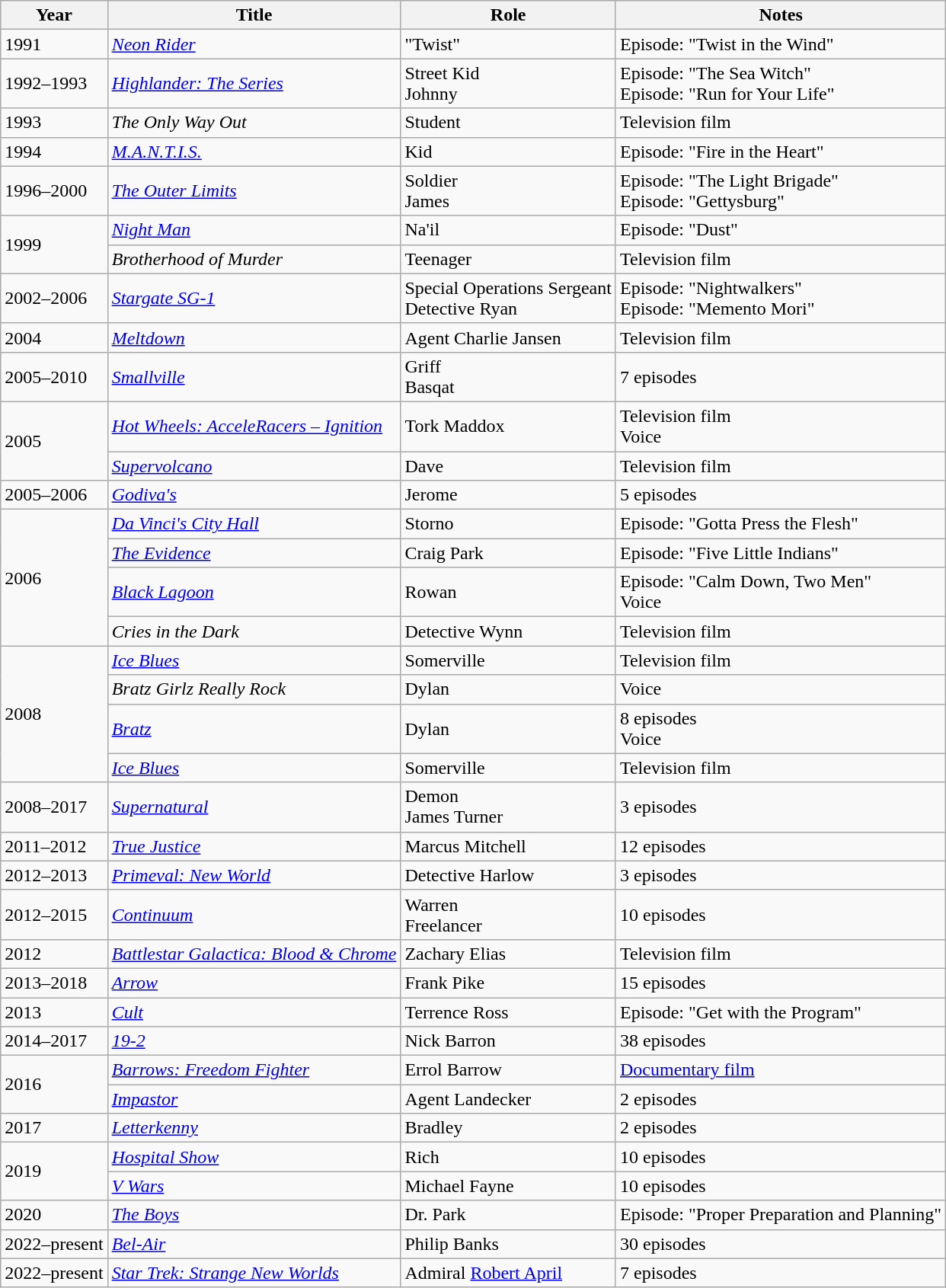<table class="wikitable sortable">
<tr>
<th>Year</th>
<th>Title</th>
<th>Role</th>
<th class="unsortable">Notes</th>
</tr>
<tr>
<td>1991</td>
<td><em><a href='#'>Neon Rider</a></em></td>
<td>"Twist"</td>
<td>Episode: "Twist in the Wind"</td>
</tr>
<tr>
<td>1992–1993</td>
<td><em><a href='#'>Highlander: The Series</a></em></td>
<td>Street Kid<br>Johnny</td>
<td>Episode: "The Sea Witch"<br>Episode: "Run for Your Life"</td>
</tr>
<tr>
<td>1993</td>
<td data-sort-value="Only Way Out, The"><em>The Only Way Out</em></td>
<td>Student</td>
<td>Television film</td>
</tr>
<tr>
<td>1994</td>
<td><em><a href='#'>M.A.N.T.I.S.</a></em></td>
<td>Kid</td>
<td>Episode: "Fire in the Heart"</td>
</tr>
<tr>
<td>1996–2000</td>
<td data-sort-value="Outer Limits, The"><em><a href='#'>The Outer Limits</a></em></td>
<td>Soldier<br>James</td>
<td>Episode: "The Light Brigade"<br>Episode: "Gettysburg"</td>
</tr>
<tr>
<td rowspan="2">1999</td>
<td><em><a href='#'>Night Man</a></em></td>
<td>Na'il</td>
<td>Episode: "Dust"</td>
</tr>
<tr>
<td><em>Brotherhood of Murder</em></td>
<td>Teenager</td>
<td>Television film</td>
</tr>
<tr>
<td>2002–2006</td>
<td><em><a href='#'>Stargate SG-1</a></em></td>
<td>Special Operations Sergeant<br>Detective Ryan</td>
<td>Episode: "Nightwalkers"<br>Episode: "Memento Mori"</td>
</tr>
<tr>
<td>2004</td>
<td><em><a href='#'>Meltdown</a></em></td>
<td>Agent Charlie Jansen</td>
<td>Television film</td>
</tr>
<tr>
<td>2005–2010</td>
<td><em><a href='#'>Smallville</a></em></td>
<td>Griff<br>Basqat</td>
<td>7 episodes</td>
</tr>
<tr>
<td rowspan="2">2005</td>
<td><em><a href='#'>Hot Wheels: AcceleRacers – Ignition</a></em></td>
<td>Tork Maddox</td>
<td>Television film<br>Voice</td>
</tr>
<tr>
<td><em><a href='#'>Supervolcano</a></em></td>
<td>Dave</td>
<td>Television film</td>
</tr>
<tr>
<td>2005–2006</td>
<td><em><a href='#'>Godiva's</a></em></td>
<td>Jerome</td>
<td>5 episodes</td>
</tr>
<tr>
<td rowspan="4">2006</td>
<td><em><a href='#'>Da Vinci's City Hall</a></em></td>
<td>Storno</td>
<td>Episode: "Gotta Press the Flesh"</td>
</tr>
<tr>
<td data-sort-value="Evidence, The"><em><a href='#'>The Evidence</a></em></td>
<td>Craig Park</td>
<td>Episode: "Five Little Indians"</td>
</tr>
<tr>
<td><em><a href='#'>Black Lagoon</a></em></td>
<td>Rowan</td>
<td>Episode: "Calm Down, Two Men"<br>Voice</td>
</tr>
<tr>
<td><em>Cries in the Dark</em></td>
<td>Detective Wynn</td>
<td>Television film</td>
</tr>
<tr>
<td rowspan="4">2008</td>
<td><em><a href='#'>Ice Blues</a></em></td>
<td>Somerville</td>
<td>Television film</td>
</tr>
<tr>
<td><em>Bratz Girlz Really Rock</em></td>
<td>Dylan</td>
<td>Voice</td>
</tr>
<tr>
<td><em><a href='#'>Bratz</a></em></td>
<td>Dylan</td>
<td>8 episodes<br>Voice</td>
</tr>
<tr>
<td><em><a href='#'>Ice Blues</a></em></td>
<td>Somerville</td>
<td>Television film</td>
</tr>
<tr>
<td>2008–2017</td>
<td><em><a href='#'>Supernatural</a></em></td>
<td>Demon<br>James Turner</td>
<td>3 episodes</td>
</tr>
<tr>
<td>2011–2012</td>
<td><em><a href='#'>True Justice</a></em></td>
<td>Marcus Mitchell</td>
<td>12 episodes</td>
</tr>
<tr>
<td>2012–2013</td>
<td><em><a href='#'>Primeval: New World</a></em></td>
<td>Detective Harlow</td>
<td>3 episodes</td>
</tr>
<tr>
<td>2012–2015</td>
<td><em><a href='#'>Continuum</a></em></td>
<td>Warren<br>Freelancer</td>
<td>10 episodes</td>
</tr>
<tr>
<td>2012</td>
<td><em><a href='#'>Battlestar Galactica: Blood & Chrome</a></em></td>
<td>Zachary Elias</td>
<td>Television film</td>
</tr>
<tr>
<td>2013–2018</td>
<td><em><a href='#'>Arrow</a></em></td>
<td>Frank Pike</td>
<td>15 episodes</td>
</tr>
<tr>
<td>2013</td>
<td><em><a href='#'>Cult</a></em></td>
<td>Terrence Ross</td>
<td>Episode: "Get with the Program"</td>
</tr>
<tr>
<td>2014–2017</td>
<td><em><a href='#'>19-2</a></em></td>
<td>Nick Barron</td>
<td>38 episodes</td>
</tr>
<tr>
<td rowspan="2">2016</td>
<td><em><a href='#'>Barrows: Freedom Fighter</a></em></td>
<td>Errol Barrow</td>
<td><a href='#'>Documentary film</a></td>
</tr>
<tr>
<td><em><a href='#'>Impastor</a></em></td>
<td>Agent Landecker</td>
<td>2 episodes</td>
</tr>
<tr>
<td>2017</td>
<td><em><a href='#'>Letterkenny</a></em></td>
<td>Bradley</td>
<td>2 episodes</td>
</tr>
<tr>
<td rowspan="2">2019</td>
<td><em><a href='#'>Hospital Show</a></em></td>
<td>Rich</td>
<td>10 episodes</td>
</tr>
<tr>
<td><em><a href='#'>V Wars</a></em></td>
<td>Michael Fayne</td>
<td>10 episodes</td>
</tr>
<tr>
<td>2020</td>
<td data-sort-value="Boys, The"><em><a href='#'>The Boys</a></em></td>
<td>Dr. Park</td>
<td>Episode: "Proper Preparation and Planning"</td>
</tr>
<tr>
<td>2022–present</td>
<td><em><a href='#'>Bel-Air</a></em></td>
<td>Philip Banks</td>
<td>30 episodes</td>
</tr>
<tr>
<td>2022–present</td>
<td><em><a href='#'>Star Trek: Strange New Worlds</a></em></td>
<td>Admiral <a href='#'>Robert April</a></td>
<td>7 episodes</td>
</tr>
</table>
